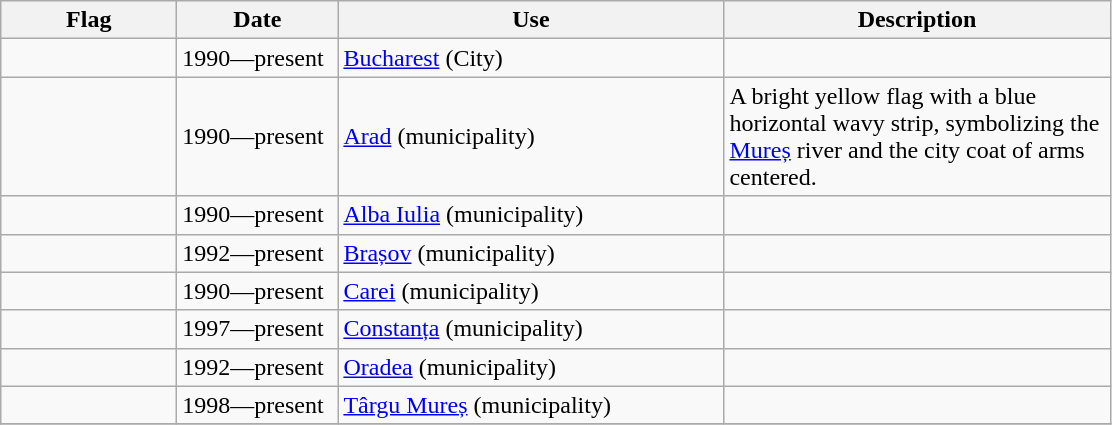<table class="wikitable">
<tr>
<th width="110">Flag</th>
<th width="100">Date</th>
<th width="250">Use</th>
<th width="250">Description</th>
</tr>
<tr>
<td></td>
<td>1990—present</td>
<td><a href='#'>Bucharest</a> (City)</td>
<td></td>
</tr>
<tr>
<td></td>
<td>1990—present</td>
<td><a href='#'>Arad</a> (municipality)</td>
<td>A bright yellow flag with a blue horizontal wavy strip, symbolizing the <a href='#'>Mureș</a> river and the city coat of arms centered.</td>
</tr>
<tr>
<td></td>
<td>1990—present</td>
<td><a href='#'>Alba Iulia</a> (municipality)</td>
<td></td>
</tr>
<tr>
<td></td>
<td>1992—present</td>
<td><a href='#'>Brașov</a> (municipality)</td>
<td></td>
</tr>
<tr>
<td></td>
<td>1990—present</td>
<td><a href='#'>Carei</a> (municipality)</td>
<td></td>
</tr>
<tr>
<td></td>
<td>1997—present</td>
<td><a href='#'>Constanța</a> (municipality)</td>
<td></td>
</tr>
<tr>
<td></td>
<td>1992—present</td>
<td><a href='#'>Oradea</a> (municipality)</td>
<td></td>
</tr>
<tr>
<td></td>
<td>1998—present</td>
<td><a href='#'>Târgu Mureș</a> (municipality)</td>
<td></td>
</tr>
<tr>
</tr>
</table>
